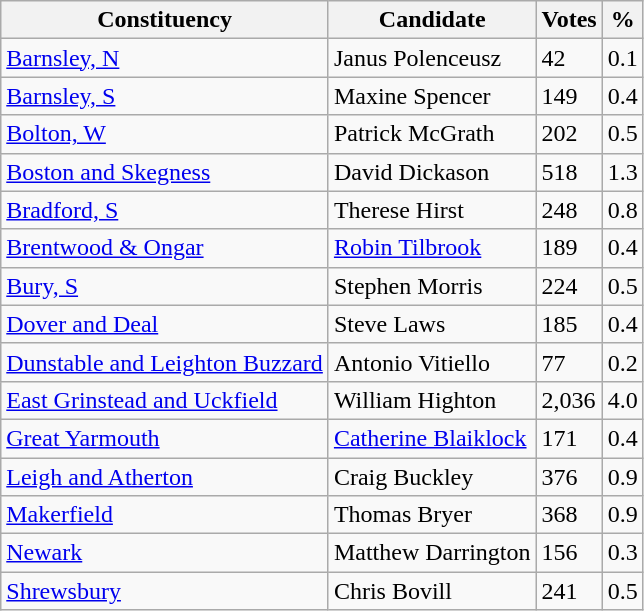<table class="wikitable sortable">
<tr>
<th>Constituency</th>
<th>Candidate</th>
<th>Votes</th>
<th>%</th>
</tr>
<tr>
<td><a href='#'>Barnsley, N</a></td>
<td>Janus Polenceusz</td>
<td>42</td>
<td>0.1</td>
</tr>
<tr>
<td><a href='#'>Barnsley, S</a></td>
<td>Maxine Spencer</td>
<td>149</td>
<td>0.4</td>
</tr>
<tr>
<td><a href='#'>Bolton, W</a></td>
<td>Patrick McGrath</td>
<td>202</td>
<td>0.5</td>
</tr>
<tr>
<td><a href='#'>Boston and Skegness</a></td>
<td>David Dickason</td>
<td>518</td>
<td>1.3</td>
</tr>
<tr>
<td><a href='#'>Bradford, S</a></td>
<td>Therese Hirst</td>
<td>248</td>
<td>0.8</td>
</tr>
<tr>
<td><a href='#'>Brentwood & Ongar</a></td>
<td><a href='#'>Robin Tilbrook</a></td>
<td>189</td>
<td>0.4</td>
</tr>
<tr>
<td><a href='#'>Bury, S</a></td>
<td>Stephen Morris</td>
<td>224</td>
<td>0.5</td>
</tr>
<tr>
<td><a href='#'>Dover and Deal</a></td>
<td>Steve Laws</td>
<td>185</td>
<td>0.4</td>
</tr>
<tr>
<td><a href='#'>Dunstable and Leighton Buzzard</a></td>
<td>Antonio Vitiello</td>
<td>77</td>
<td>0.2</td>
</tr>
<tr>
<td><a href='#'>East Grinstead and Uckfield</a></td>
<td>William Highton</td>
<td>2,036</td>
<td>4.0</td>
</tr>
<tr>
<td><a href='#'>Great Yarmouth</a></td>
<td><a href='#'>Catherine Blaiklock</a></td>
<td>171</td>
<td>0.4</td>
</tr>
<tr>
<td><a href='#'>Leigh and Atherton</a></td>
<td>Craig Buckley</td>
<td>376</td>
<td>0.9</td>
</tr>
<tr>
<td><a href='#'>Makerfield</a></td>
<td>Thomas Bryer</td>
<td>368</td>
<td>0.9</td>
</tr>
<tr>
<td><a href='#'>Newark</a></td>
<td>Matthew Darrington</td>
<td>156</td>
<td>0.3</td>
</tr>
<tr>
<td><a href='#'>Shrewsbury</a></td>
<td>Chris Bovill</td>
<td>241</td>
<td>0.5</td>
</tr>
</table>
